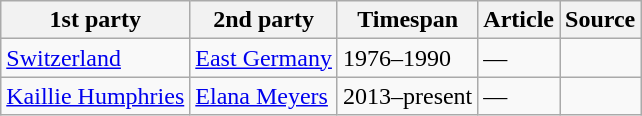<table class="wikitable">
<tr>
<th>1st party</th>
<th>2nd party</th>
<th>Timespan</th>
<th>Article</th>
<th class="unsortable">Source</th>
</tr>
<tr>
<td> <a href='#'>Switzerland</a></td>
<td> <a href='#'>East Germany</a></td>
<td>1976–1990</td>
<td>—</td>
<td></td>
</tr>
<tr>
<td> <a href='#'>Kaillie Humphries</a></td>
<td> <a href='#'>Elana Meyers</a></td>
<td>2013–present</td>
<td>—</td>
<td></td>
</tr>
</table>
